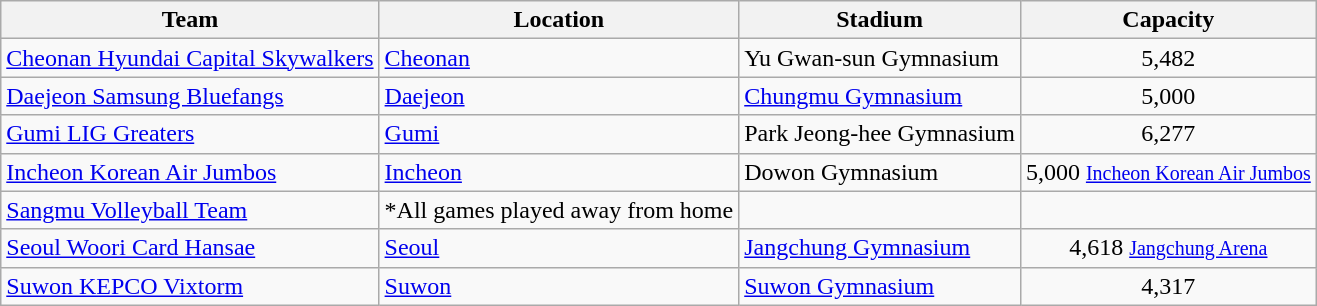<table class="wikitable sortable" style="text-align: left;">
<tr>
<th>Team</th>
<th>Location</th>
<th>Stadium</th>
<th>Capacity</th>
</tr>
<tr>
<td><a href='#'>Cheonan Hyundai Capital Skywalkers</a></td>
<td><a href='#'>Cheonan</a></td>
<td>Yu Gwan-sun Gymnasium</td>
<td align="center">5,482 <small> </small></td>
</tr>
<tr>
<td><a href='#'>Daejeon Samsung Bluefangs</a></td>
<td><a href='#'>Daejeon</a></td>
<td><a href='#'>Chungmu Gymnasium</a></td>
<td align="center">5,000 <small> </small></td>
</tr>
<tr>
<td><a href='#'>Gumi LIG Greaters</a></td>
<td><a href='#'>Gumi</a></td>
<td>Park Jeong-hee Gymnasium</td>
<td align="center">6,277</td>
</tr>
<tr>
<td><a href='#'>Incheon Korean Air Jumbos</a></td>
<td><a href='#'>Incheon</a></td>
<td>Dowon Gymnasium</td>
<td align="center">5,000 <small> <a href='#'>Incheon Korean Air Jumbos</a> </small></td>
</tr>
<tr>
<td><a href='#'>Sangmu Volleyball Team</a></td>
<td>*All games played away from home</td>
<td></td>
</tr>
<tr>
<td><a href='#'>Seoul Woori Card Hansae</a></td>
<td><a href='#'>Seoul</a></td>
<td><a href='#'>Jangchung Gymnasium</a></td>
<td align="center">4,618 <small> <a href='#'>Jangchung Arena</a></small></td>
</tr>
<tr>
<td><a href='#'>Suwon KEPCO Vixtorm</a></td>
<td><a href='#'>Suwon</a></td>
<td><a href='#'>Suwon Gymnasium</a></td>
<td align="center">4,317 <small> </small></td>
</tr>
</table>
